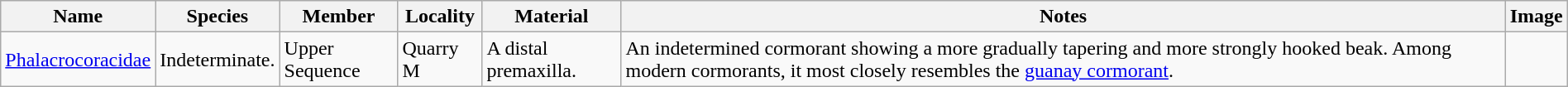<table class="wikitable" align="center" width="100%">
<tr>
<th>Name</th>
<th>Species</th>
<th>Member</th>
<th>Locality</th>
<th>Material</th>
<th>Notes</th>
<th>Image</th>
</tr>
<tr>
<td><a href='#'>Phalacrocoracidae</a></td>
<td>Indeterminate.</td>
<td>Upper Sequence</td>
<td>Quarry M</td>
<td>A distal premaxilla.</td>
<td>An indetermined cormorant showing a more gradually tapering and more strongly hooked beak. Among modern cormorants, it most closely resembles the <a href='#'>guanay cormorant</a>.</td>
<td></td>
</tr>
</table>
